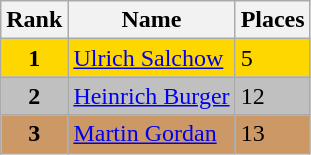<table class="wikitable">
<tr>
<th>Rank</th>
<th>Name</th>
<th>Places</th>
</tr>
<tr bgcolor=gold>
<td align=center><strong>1</strong></td>
<td> <a href='#'>Ulrich Salchow</a></td>
<td>5</td>
</tr>
<tr bgcolor=silver>
<td align=center><strong>2</strong></td>
<td> <a href='#'>Heinrich Burger</a></td>
<td>12</td>
</tr>
<tr bgcolor=cc9966>
<td align=center><strong>3</strong></td>
<td> <a href='#'>Martin Gordan</a></td>
<td>13</td>
</tr>
</table>
